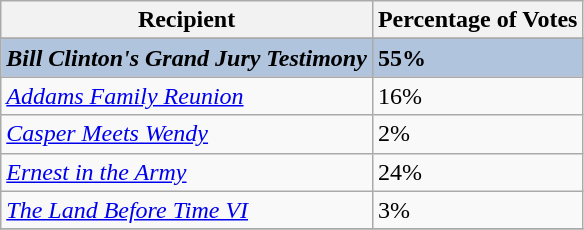<table class="wikitable sortable plainrowheaders">
<tr>
<th>Recipient</th>
<th>Percentage of Votes</th>
</tr>
<tr>
</tr>
<tr style="background:#B0C4DE;">
<td><strong><em>Bill Clinton's Grand Jury Testimony</em></strong></td>
<td><strong>55%</strong></td>
</tr>
<tr>
<td><em><a href='#'>Addams Family Reunion</a></em></td>
<td>16%</td>
</tr>
<tr>
<td><em><a href='#'>Casper Meets Wendy</a></em></td>
<td>2%</td>
</tr>
<tr>
<td><em><a href='#'>Ernest in the Army</a></em></td>
<td>24%</td>
</tr>
<tr>
<td><em><a href='#'>The Land Before Time VI</a></em></td>
<td>3%</td>
</tr>
<tr>
</tr>
</table>
